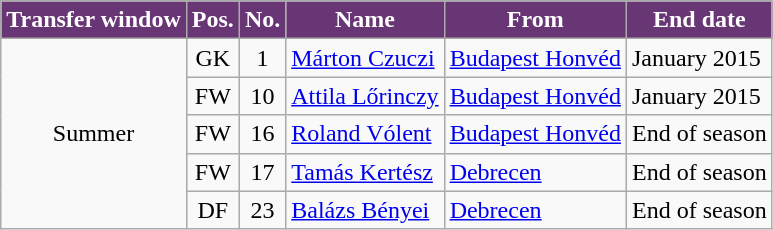<table class="wikitable plainrowheaders sortable">
<tr>
<th style="background:#683675; color:#FFFFFF">Transfer window</th>
<th style="background:#683675; color:#FFFFFF">Pos.</th>
<th style="background:#683675; color:#FFFFFF">No.</th>
<th style="background:#683675; color:#FFFFFF">Name</th>
<th style="background:#683675; color:#FFFFFF">From</th>
<th style="background:#683675; color:#FFFFFF">End date</th>
</tr>
<tr>
<td rowspan="5" style="text-align:center;">Summer</td>
<td style="text-align:center;">GK</td>
<td style="text-align:center;">1</td>
<td style="text-align:left;"> <a href='#'>Márton Czuczi</a></td>
<td style="text-align:left;"><a href='#'>Budapest Honvéd</a></td>
<td style="text-align:left;">January 2015</td>
</tr>
<tr>
<td style="text-align:center;">FW</td>
<td style="text-align:center;">10</td>
<td style="text-align:left;"> <a href='#'>Attila Lőrinczy</a></td>
<td style="text-align:left;"><a href='#'>Budapest Honvéd</a></td>
<td style="text-align:left;">January 2015</td>
</tr>
<tr>
<td style="text-align:center;">FW</td>
<td style="text-align:center;">16</td>
<td style="text-align:left;"> <a href='#'>Roland Vólent</a></td>
<td style="text-align:left;"><a href='#'>Budapest Honvéd</a></td>
<td style="text-align:left;">End of season</td>
</tr>
<tr>
<td style="text-align:center;">FW</td>
<td style="text-align:center;">17</td>
<td style="text-align:left;"> <a href='#'>Tamás Kertész</a></td>
<td style="text-align:left;"><a href='#'>Debrecen</a></td>
<td style="text-align:left;">End of season</td>
</tr>
<tr>
<td style="text-align:center;">DF</td>
<td style="text-align:center;">23</td>
<td style="text-align:left;"> <a href='#'>Balázs Bényei</a></td>
<td style="text-align:left;"><a href='#'>Debrecen</a></td>
<td style="text-align:left;">End of season</td>
</tr>
</table>
